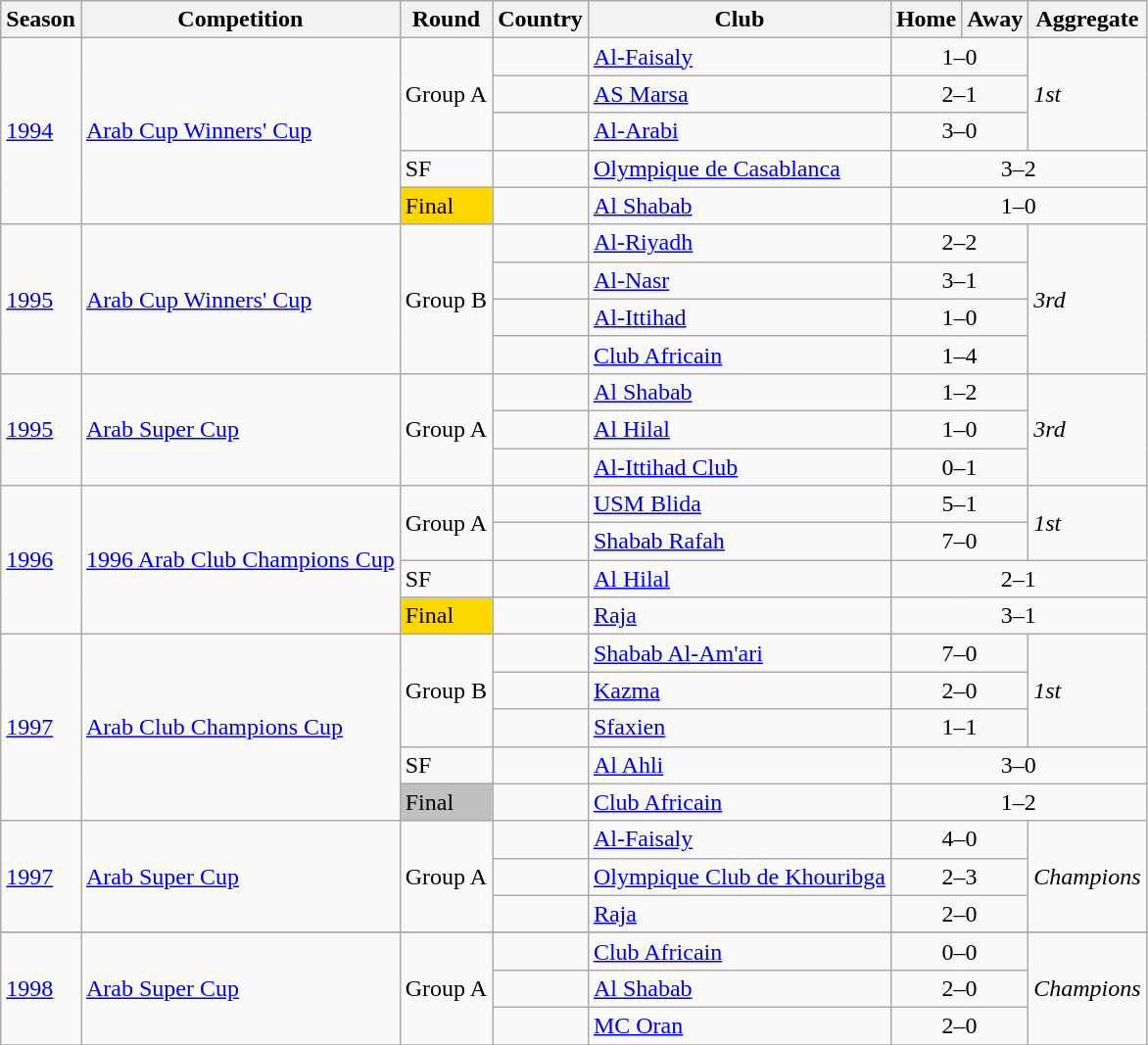<table class=wikitable>
<tr>
<th>Season</th>
<th>Competition</th>
<th>Round</th>
<th>Country</th>
<th>Club</th>
<th>Home</th>
<th>Away</th>
<th>Aggregate</th>
</tr>
<tr>
<td rowspan=5><a href='#'>1994</a></td>
<td rowspan=5><a href='#'>Arab Cup Winners' Cup</a></td>
<td rowspan=3>Group A</td>
<td></td>
<td><a href='#'>Al-Faisaly</a></td>
<td colspan=2 align=center>1–0</td>
<td rowspan=3><em>1st</em></td>
</tr>
<tr>
<td></td>
<td><a href='#'>AS Marsa</a></td>
<td colspan=2 align=center>2–1</td>
</tr>
<tr>
<td></td>
<td><a href='#'>Al-Arabi</a></td>
<td colspan=2 align=center>3–0</td>
</tr>
<tr>
<td>SF</td>
<td></td>
<td><a href='#'>Olympique de Casablanca</a></td>
<td colspan=3 align=center>3–2</td>
</tr>
<tr>
<td style=background:gold>Final</td>
<td></td>
<td><a href='#'>Al Shabab</a></td>
<td colspan=3 align=center>1–0</td>
</tr>
<tr>
<td rowspan=4><a href='#'>1995</a></td>
<td rowspan=4><a href='#'>Arab Cup Winners' Cup</a></td>
<td rowspan=4>Group B</td>
<td></td>
<td><a href='#'>Al-Riyadh</a></td>
<td colspan=2 align=center>2–2</td>
<td rowspan=4><em>3rd</em></td>
</tr>
<tr>
<td></td>
<td><a href='#'>Al-Nasr</a></td>
<td colspan=2 align=center>3–1</td>
</tr>
<tr>
<td></td>
<td><a href='#'>Al-Ittihad</a></td>
<td colspan=2 align=center>1–0</td>
</tr>
<tr>
<td></td>
<td><a href='#'>Club Africain</a></td>
<td colspan=2 align=center>1–4</td>
</tr>
<tr>
<td rowspan=3><a href='#'>1995</a></td>
<td rowspan=3><a href='#'>Arab Super Cup</a></td>
<td rowspan=3>Group A</td>
<td></td>
<td><a href='#'>Al Shabab</a></td>
<td colspan=2 align=center>1–2</td>
<td rowspan=3><em>3rd</em></td>
</tr>
<tr>
<td></td>
<td><a href='#'>Al Hilal</a></td>
<td colspan=2 align=center>1–0</td>
</tr>
<tr>
<td></td>
<td><a href='#'>Al-Ittihad Club</a></td>
<td colspan=2 align=center>0–1</td>
</tr>
<tr>
<td rowspan=4><a href='#'>1996</a></td>
<td rowspan=4><a href='#'>1996 Arab Club Champions Cup</a></td>
<td rowspan=2>Group A</td>
<td></td>
<td><a href='#'>USM Blida</a></td>
<td colspan=2 align=center>5–1</td>
<td rowspan=2><em>1st</em></td>
</tr>
<tr>
<td></td>
<td><a href='#'>Shabab Rafah</a></td>
<td colspan=2 align=center>7–0</td>
</tr>
<tr>
<td>SF</td>
<td></td>
<td><a href='#'>Al Hilal</a></td>
<td colspan=3 align=center>2–1</td>
</tr>
<tr>
<td style=background:gold>Final</td>
<td></td>
<td><a href='#'>Raja</a></td>
<td colspan=3 align=center>3–1</td>
</tr>
<tr>
<td rowspan=5><a href='#'>1997</a></td>
<td rowspan=5><a href='#'>Arab Club Champions Cup</a></td>
<td rowspan=3>Group B</td>
<td></td>
<td><a href='#'>Shabab Al-Am'ari</a></td>
<td colspan=2 align=center>7–0</td>
<td rowspan=3><em>1st</em></td>
</tr>
<tr>
<td></td>
<td><a href='#'>Kazma</a></td>
<td colspan=2 align=center>2–0</td>
</tr>
<tr>
<td></td>
<td><a href='#'>Sfaxien</a></td>
<td colspan=2 align=center>1–1</td>
</tr>
<tr>
<td>SF</td>
<td></td>
<td><a href='#'>Al Ahli</a></td>
<td colspan=3 align=center>3–0</td>
</tr>
<tr>
<td style=background:silver>Final</td>
<td></td>
<td><a href='#'>Club Africain</a></td>
<td colspan=3 align=center>1–2</td>
</tr>
<tr>
<td rowspan=3><a href='#'>1997</a></td>
<td rowspan=3><a href='#'>Arab Super Cup</a></td>
<td rowspan=3>Group A</td>
<td></td>
<td><a href='#'>Al-Faisaly</a></td>
<td colspan=2 align=center>4–0</td>
<td rowspan=3><em>Champions</em></td>
</tr>
<tr>
<td></td>
<td><a href='#'>Olympique Club de Khouribga</a></td>
<td colspan=2 align=center>2–3</td>
</tr>
<tr>
<td></td>
<td><a href='#'>Raja</a></td>
<td colspan=2 align=center>2–0</td>
</tr>
<tr>
</tr>
<tr>
<td rowspan=3><a href='#'>1998</a></td>
<td rowspan=3><a href='#'>Arab Super Cup</a></td>
<td rowspan=3>Group A</td>
<td></td>
<td><a href='#'>Club Africain</a></td>
<td colspan=2 align=center>0–0</td>
<td rowspan=3><em>Champions</em></td>
</tr>
<tr>
<td></td>
<td><a href='#'>Al Shabab</a></td>
<td colspan=2 align=center>2–0</td>
</tr>
<tr>
<td></td>
<td><a href='#'>MC Oran</a></td>
<td colspan=2 align=center>2–0</td>
</tr>
<tr>
</tr>
</table>
